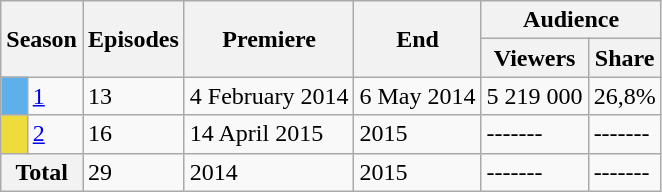<table class="wikitable">
<tr>
<th colspan="2" rowspan="2">Season</th>
<th rowspan="2">Episodes</th>
<th rowspan="2">Premiere</th>
<th rowspan="2">End</th>
<th colspan="3">Audience</th>
</tr>
<tr>
<th>Viewers</th>
<th>Share</th>
</tr>
<tr>
<td style="background:#5eb0eb;"></td>
<td><a href='#'>1</a></td>
<td>13</td>
<td>4 February 2014</td>
<td>6 May 2014</td>
<td>5 219 000</td>
<td>26,8%</td>
</tr>
<tr>
<td style="background:#EEDC3D;"></td>
<td><a href='#'>2</a></td>
<td>16</td>
<td>14 April 2015</td>
<td>2015</td>
<td>-------</td>
<td>-------</td>
</tr>
<tr>
<th colspan="2">Total</th>
<td>29</td>
<td>2014</td>
<td>2015</td>
<td>-------</td>
<td>-------</td>
</tr>
</table>
